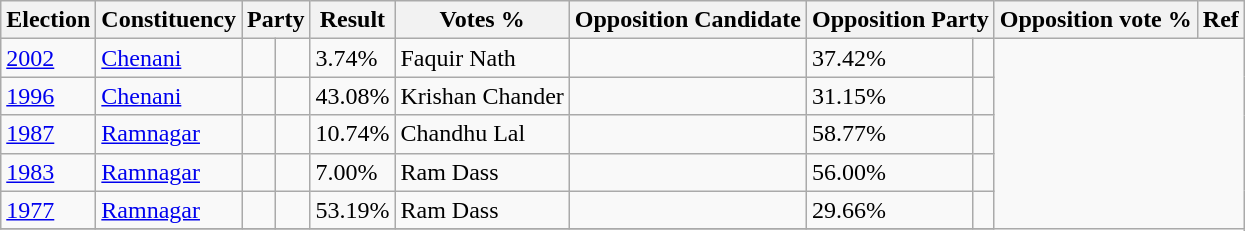<table class="wikitable sortable">
<tr>
<th>Election</th>
<th>Constituency</th>
<th colspan="2">Party</th>
<th>Result</th>
<th>Votes %</th>
<th>Opposition Candidate</th>
<th colspan="2">Opposition Party</th>
<th>Opposition vote %</th>
<th>Ref</th>
</tr>
<tr>
<td><a href='#'>2002</a></td>
<td><a href='#'>Chenani</a></td>
<td></td>
<td></td>
<td>3.74%</td>
<td>Faquir Nath</td>
<td></td>
<td>37.42%</td>
<td></td>
</tr>
<tr>
<td><a href='#'>1996</a></td>
<td><a href='#'>Chenani</a></td>
<td></td>
<td></td>
<td>43.08%</td>
<td>Krishan Chander</td>
<td></td>
<td>31.15%</td>
<td></td>
</tr>
<tr>
<td><a href='#'>1987</a></td>
<td><a href='#'>Ramnagar</a></td>
<td></td>
<td></td>
<td>10.74%</td>
<td>Chandhu Lal</td>
<td></td>
<td>58.77%</td>
<td></td>
</tr>
<tr>
<td><a href='#'>1983</a></td>
<td><a href='#'>Ramnagar</a></td>
<td></td>
<td></td>
<td>7.00%</td>
<td>Ram Dass</td>
<td></td>
<td>56.00%</td>
<td></td>
</tr>
<tr>
<td><a href='#'>1977</a></td>
<td><a href='#'>Ramnagar</a></td>
<td></td>
<td></td>
<td>53.19%</td>
<td>Ram Dass</td>
<td></td>
<td>29.66%</td>
<td></td>
</tr>
<tr>
</tr>
</table>
